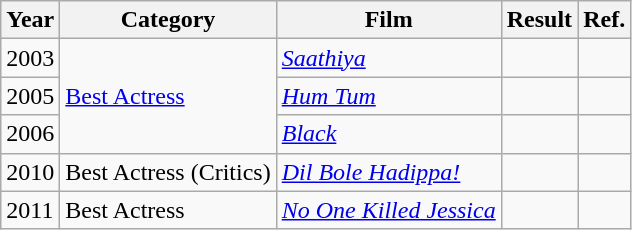<table class="wikitable">
<tr>
<th>Year</th>
<th>Category</th>
<th>Film</th>
<th>Result</th>
<th>Ref.</th>
</tr>
<tr>
<td>2003</td>
<td rowspan="3"><a href='#'>Best Actress</a></td>
<td><em><a href='#'>Saathiya</a></em></td>
<td></td>
<td></td>
</tr>
<tr>
<td>2005</td>
<td><em><a href='#'>Hum Tum</a></em></td>
<td></td>
<td></td>
</tr>
<tr>
<td>2006</td>
<td><em><a href='#'>Black</a></em></td>
<td></td>
<td></td>
</tr>
<tr>
<td>2010</td>
<td>Best Actress (Critics)</td>
<td><em><a href='#'>Dil Bole Hadippa!</a></em></td>
<td></td>
<td></td>
</tr>
<tr>
<td>2011</td>
<td>Best Actress</td>
<td><em><a href='#'>No One Killed Jessica</a></em></td>
<td></td>
<td></td>
</tr>
</table>
